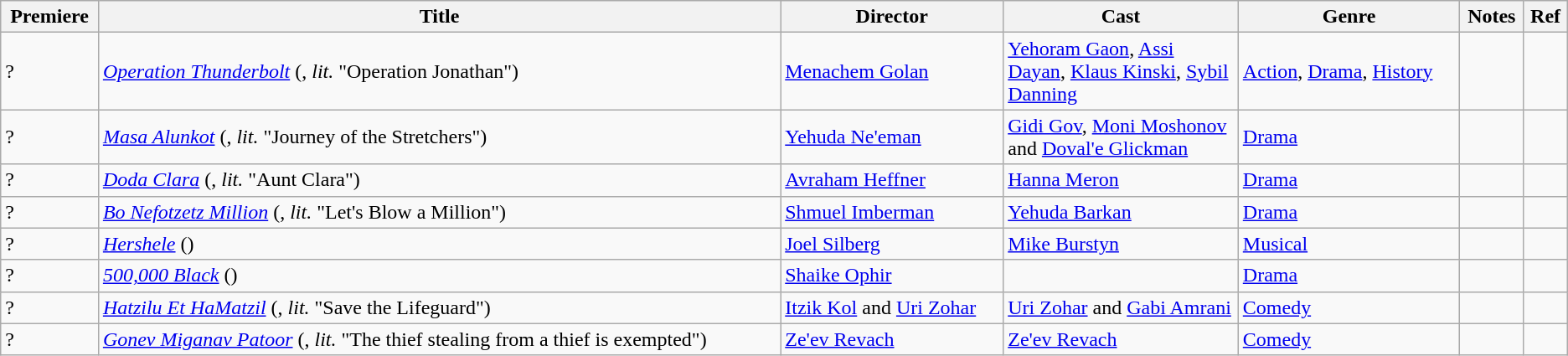<table class="wikitable">
<tr>
<th>Premiere</th>
<th>Title</th>
<th>Director</th>
<th width=15%>Cast</th>
<th>Genre</th>
<th>Notes</th>
<th>Ref</th>
</tr>
<tr>
<td>?</td>
<td><em><a href='#'>Operation Thunderbolt</a></em> (, <em>lit.</em> "Operation Jonathan")</td>
<td><a href='#'>Menachem Golan</a></td>
<td><a href='#'>Yehoram Gaon</a>, <a href='#'>Assi Dayan</a>, <a href='#'>Klaus Kinski</a>, <a href='#'>Sybil Danning</a></td>
<td><a href='#'>Action</a>, <a href='#'>Drama</a>, <a href='#'>History</a></td>
<td></td>
<td></td>
</tr>
<tr>
<td>?</td>
<td><em><a href='#'>Masa Alunkot</a></em> (, <em>lit.</em> "Journey of the Stretchers")</td>
<td><a href='#'>Yehuda Ne'eman</a></td>
<td><a href='#'>Gidi Gov</a>, <a href='#'>Moni Moshonov</a> and <a href='#'>Doval'e Glickman</a></td>
<td><a href='#'>Drama</a></td>
<td></td>
<td></td>
</tr>
<tr>
<td>?</td>
<td><em><a href='#'>Doda Clara</a></em> (, <em>lit.</em> "Aunt Clara")</td>
<td><a href='#'>Avraham Heffner</a></td>
<td><a href='#'>Hanna Meron</a></td>
<td><a href='#'>Drama</a></td>
<td></td>
<td></td>
</tr>
<tr>
<td>?</td>
<td><em><a href='#'>Bo Nefotzetz Million</a></em> (, <em>lit.</em> "Let's Blow a Million")</td>
<td><a href='#'>Shmuel Imberman</a></td>
<td><a href='#'>Yehuda Barkan</a></td>
<td><a href='#'>Drama</a></td>
<td></td>
<td></td>
</tr>
<tr>
<td>?</td>
<td><em><a href='#'>Hershele</a></em> ()</td>
<td><a href='#'>Joel Silberg</a></td>
<td><a href='#'>Mike Burstyn</a></td>
<td><a href='#'>Musical</a></td>
<td></td>
<td></td>
</tr>
<tr>
<td>?</td>
<td><em><a href='#'>500,000 Black</a></em> ()</td>
<td><a href='#'>Shaike Ophir</a></td>
<td></td>
<td><a href='#'>Drama</a></td>
<td></td>
<td></td>
</tr>
<tr>
<td>?</td>
<td><em><a href='#'>Hatzilu Et HaMatzil</a></em> (, <em>lit.</em> "Save the Lifeguard")</td>
<td><a href='#'>Itzik Kol</a> and <a href='#'>Uri Zohar</a></td>
<td><a href='#'>Uri Zohar</a> and <a href='#'>Gabi Amrani</a></td>
<td><a href='#'>Comedy</a></td>
<td></td>
<td></td>
</tr>
<tr>
<td>?</td>
<td><em><a href='#'>Gonev Miganav Patoor</a></em> (, <em>lit.</em> "The thief stealing from a thief is exempted")</td>
<td><a href='#'>Ze'ev Revach</a></td>
<td><a href='#'>Ze'ev Revach</a></td>
<td><a href='#'>Comedy</a></td>
<td></td>
<td></td>
</tr>
</table>
